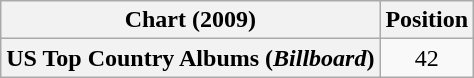<table class="wikitable plainrowheaders" style="text-align:center">
<tr>
<th scope="col">Chart (2009)</th>
<th scope="col">Position</th>
</tr>
<tr>
<th scope="row">US Top Country Albums (<em>Billboard</em>)</th>
<td>42</td>
</tr>
</table>
